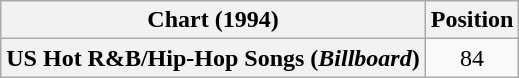<table class="wikitable plainrowheaders" style="text-align:center">
<tr>
<th scope="col">Chart (1994)</th>
<th scope="col">Position</th>
</tr>
<tr>
<th scope="row">US Hot R&B/Hip-Hop Songs (<em>Billboard</em>)</th>
<td>84</td>
</tr>
</table>
